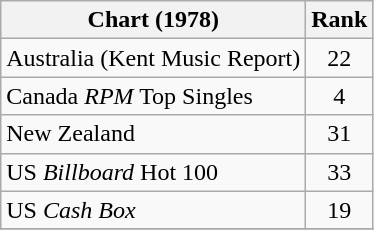<table class="wikitable sortable">
<tr>
<th align="left">Chart (1978)</th>
<th style="text-align:center;">Rank</th>
</tr>
<tr>
<td>Australia (Kent Music Report)</td>
<td style="text-align:center;">22</td>
</tr>
<tr>
<td>Canada <em>RPM</em> Top Singles</td>
<td style="text-align:center;">4</td>
</tr>
<tr>
<td>New Zealand </td>
<td style="text-align:center;">31</td>
</tr>
<tr>
<td>US <em>Billboard</em> Hot 100 </td>
<td style="text-align:center;">33</td>
</tr>
<tr>
<td>US <em>Cash Box</em> </td>
<td style="text-align:center;">19</td>
</tr>
<tr>
</tr>
</table>
